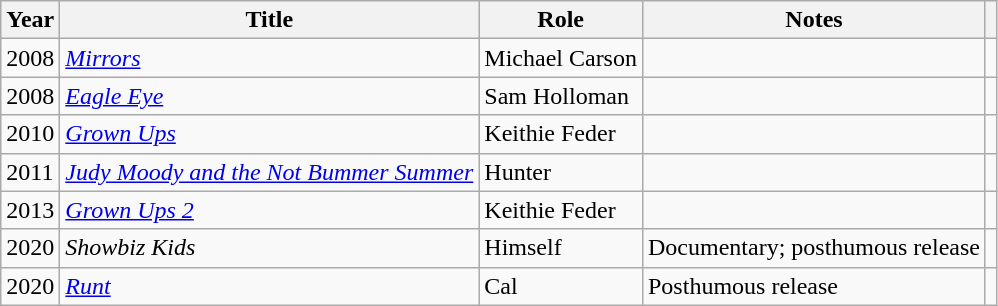<table class="wikitable sortable">
<tr>
<th>Year</th>
<th>Title</th>
<th>Role</th>
<th class="unsortable">Notes</th>
<th class="unsortable"></th>
</tr>
<tr>
<td>2008</td>
<td><em><a href='#'>Mirrors</a></em></td>
<td>Michael Carson</td>
<td></td>
<td style="text-align:center;"></td>
</tr>
<tr>
<td>2008</td>
<td><em><a href='#'>Eagle Eye</a></em></td>
<td>Sam Holloman</td>
<td></td>
<td style="text-align:center;"></td>
</tr>
<tr>
<td>2010</td>
<td><em><a href='#'>Grown Ups</a></em></td>
<td>Keithie Feder</td>
<td></td>
<td style="text-align:center;"></td>
</tr>
<tr>
<td>2011</td>
<td><em><a href='#'>Judy Moody and the Not Bummer Summer</a></em></td>
<td>Hunter</td>
<td></td>
<td style="text-align:center;"></td>
</tr>
<tr>
<td>2013</td>
<td><em><a href='#'>Grown Ups 2</a></em></td>
<td>Keithie Feder</td>
<td></td>
<td style="text-align:center;"></td>
</tr>
<tr>
<td>2020</td>
<td><em>Showbiz Kids</em></td>
<td>Himself</td>
<td>Documentary; posthumous release</td>
<td style="text-align:center;"></td>
</tr>
<tr>
<td>2020</td>
<td><em><a href='#'>Runt</a></em></td>
<td>Cal</td>
<td>Posthumous release</td>
<td style="text-align:center;"></td>
</tr>
</table>
